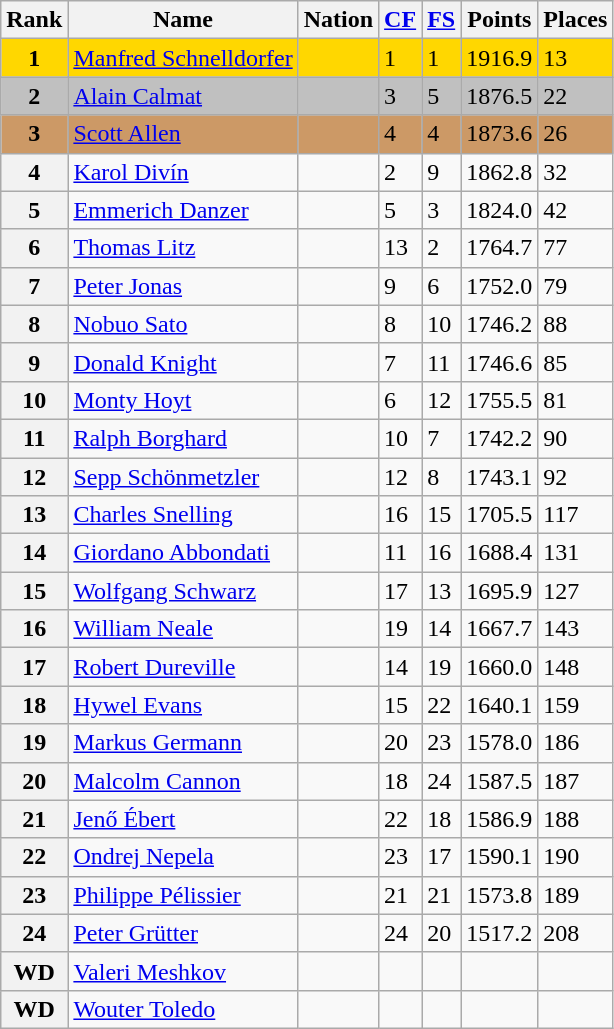<table class="wikitable">
<tr>
<th>Rank</th>
<th>Name</th>
<th>Nation</th>
<th><a href='#'>CF</a></th>
<th><a href='#'>FS</a></th>
<th>Points</th>
<th>Places</th>
</tr>
<tr bgcolor="gold">
<td align="center"><strong>1</strong></td>
<td><a href='#'>Manfred Schnelldorfer</a></td>
<td></td>
<td>1</td>
<td>1</td>
<td>1916.9</td>
<td>13</td>
</tr>
<tr bgcolor="silver">
<td align="center"><strong>2</strong></td>
<td><a href='#'>Alain Calmat</a></td>
<td></td>
<td>3</td>
<td>5</td>
<td>1876.5</td>
<td>22</td>
</tr>
<tr bgcolor="cc9966">
<td align="center"><strong>3</strong></td>
<td><a href='#'>Scott Allen</a></td>
<td></td>
<td>4</td>
<td>4</td>
<td>1873.6</td>
<td>26</td>
</tr>
<tr>
<th>4</th>
<td><a href='#'>Karol Divín</a></td>
<td></td>
<td>2</td>
<td>9</td>
<td>1862.8</td>
<td>32</td>
</tr>
<tr>
<th>5</th>
<td><a href='#'>Emmerich Danzer</a></td>
<td></td>
<td>5</td>
<td>3</td>
<td>1824.0</td>
<td>42</td>
</tr>
<tr>
<th>6</th>
<td><a href='#'>Thomas Litz</a></td>
<td></td>
<td>13</td>
<td>2</td>
<td>1764.7</td>
<td>77</td>
</tr>
<tr>
<th>7</th>
<td><a href='#'>Peter Jonas</a></td>
<td></td>
<td>9</td>
<td>6</td>
<td>1752.0</td>
<td>79</td>
</tr>
<tr>
<th>8</th>
<td><a href='#'>Nobuo Sato</a></td>
<td></td>
<td>8</td>
<td>10</td>
<td>1746.2</td>
<td>88</td>
</tr>
<tr>
<th>9</th>
<td><a href='#'>Donald Knight</a></td>
<td></td>
<td>7</td>
<td>11</td>
<td>1746.6</td>
<td>85</td>
</tr>
<tr>
<th>10</th>
<td><a href='#'>Monty Hoyt</a></td>
<td></td>
<td>6</td>
<td>12</td>
<td>1755.5</td>
<td>81</td>
</tr>
<tr>
<th>11</th>
<td><a href='#'>Ralph Borghard</a></td>
<td></td>
<td>10</td>
<td>7</td>
<td>1742.2</td>
<td>90</td>
</tr>
<tr>
<th>12</th>
<td><a href='#'>Sepp Schönmetzler</a></td>
<td></td>
<td>12</td>
<td>8</td>
<td>1743.1</td>
<td>92</td>
</tr>
<tr>
<th>13</th>
<td><a href='#'>Charles Snelling</a></td>
<td></td>
<td>16</td>
<td>15</td>
<td>1705.5</td>
<td>117</td>
</tr>
<tr>
<th>14</th>
<td><a href='#'>Giordano Abbondati</a></td>
<td></td>
<td>11</td>
<td>16</td>
<td>1688.4</td>
<td>131</td>
</tr>
<tr>
<th>15</th>
<td><a href='#'>Wolfgang Schwarz</a></td>
<td></td>
<td>17</td>
<td>13</td>
<td>1695.9</td>
<td>127</td>
</tr>
<tr>
<th>16</th>
<td><a href='#'>William Neale</a></td>
<td></td>
<td>19</td>
<td>14</td>
<td>1667.7</td>
<td>143</td>
</tr>
<tr>
<th>17</th>
<td><a href='#'>Robert Dureville</a></td>
<td></td>
<td>14</td>
<td>19</td>
<td>1660.0</td>
<td>148</td>
</tr>
<tr>
<th>18</th>
<td><a href='#'>Hywel Evans</a></td>
<td></td>
<td>15</td>
<td>22</td>
<td>1640.1</td>
<td>159</td>
</tr>
<tr>
<th>19</th>
<td><a href='#'>Markus Germann</a></td>
<td></td>
<td>20</td>
<td>23</td>
<td>1578.0</td>
<td>186</td>
</tr>
<tr>
<th>20</th>
<td><a href='#'>Malcolm Cannon</a></td>
<td></td>
<td>18</td>
<td>24</td>
<td>1587.5</td>
<td>187</td>
</tr>
<tr>
<th>21</th>
<td><a href='#'>Jenő Ébert</a></td>
<td></td>
<td>22</td>
<td>18</td>
<td>1586.9</td>
<td>188</td>
</tr>
<tr>
<th>22</th>
<td><a href='#'>Ondrej Nepela</a></td>
<td></td>
<td>23</td>
<td>17</td>
<td>1590.1</td>
<td>190</td>
</tr>
<tr>
<th>23</th>
<td><a href='#'>Philippe Pélissier</a></td>
<td></td>
<td>21</td>
<td>21</td>
<td>1573.8</td>
<td>189</td>
</tr>
<tr>
<th>24</th>
<td><a href='#'>Peter Grütter</a></td>
<td></td>
<td>24</td>
<td>20</td>
<td>1517.2</td>
<td>208</td>
</tr>
<tr>
<th>WD</th>
<td><a href='#'>Valeri Meshkov</a></td>
<td></td>
<td></td>
<td></td>
<td></td>
<td></td>
</tr>
<tr>
<th>WD</th>
<td><a href='#'>Wouter Toledo</a></td>
<td></td>
<td></td>
<td></td>
<td></td>
<td></td>
</tr>
</table>
